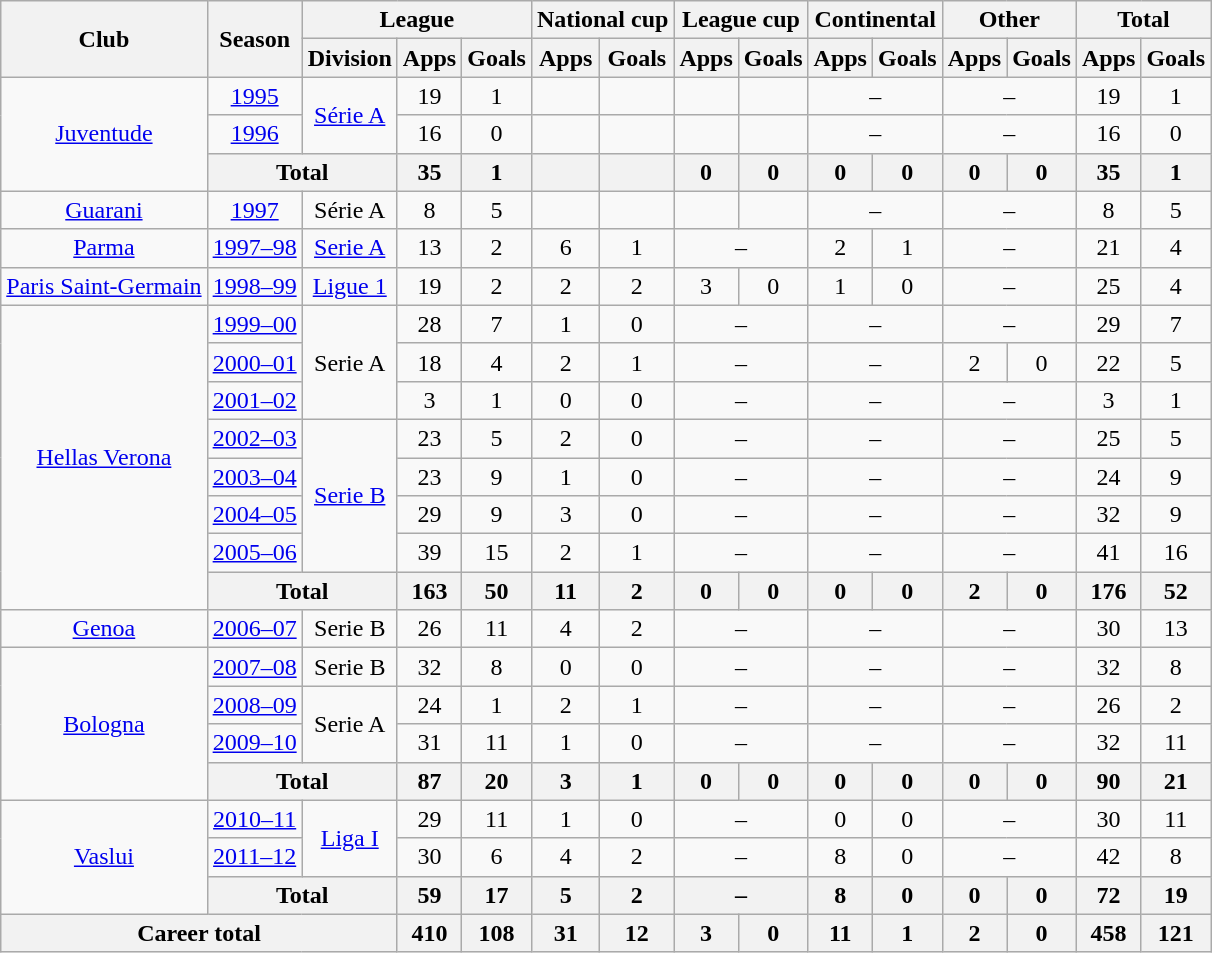<table class="wikitable" style="text-align:center">
<tr>
<th rowspan="2">Club</th>
<th rowspan="2">Season</th>
<th colspan="3">League</th>
<th colspan="2">National cup</th>
<th colspan="2">League cup</th>
<th colspan="2">Continental</th>
<th colspan="2">Other</th>
<th colspan="2">Total</th>
</tr>
<tr>
<th>Division</th>
<th>Apps</th>
<th>Goals</th>
<th>Apps</th>
<th>Goals</th>
<th>Apps</th>
<th>Goals</th>
<th>Apps</th>
<th>Goals</th>
<th>Apps</th>
<th>Goals</th>
<th>Apps</th>
<th>Goals</th>
</tr>
<tr>
<td rowspan="3"><a href='#'>Juventude</a></td>
<td><a href='#'>1995</a></td>
<td rowspan="2"><a href='#'>Série A</a></td>
<td>19</td>
<td>1</td>
<td></td>
<td></td>
<td></td>
<td></td>
<td colspan="2">–</td>
<td colspan="2">–</td>
<td>19</td>
<td>1</td>
</tr>
<tr>
<td><a href='#'>1996</a></td>
<td>16</td>
<td>0</td>
<td></td>
<td></td>
<td></td>
<td></td>
<td colspan="2">–</td>
<td colspan="2">–</td>
<td>16</td>
<td>0</td>
</tr>
<tr>
<th colspan="2">Total</th>
<th>35</th>
<th>1</th>
<th></th>
<th></th>
<th>0</th>
<th>0</th>
<th>0</th>
<th>0</th>
<th>0</th>
<th>0</th>
<th>35</th>
<th>1</th>
</tr>
<tr>
<td><a href='#'>Guarani</a></td>
<td><a href='#'>1997</a></td>
<td>Série A</td>
<td>8</td>
<td>5</td>
<td></td>
<td></td>
<td></td>
<td></td>
<td colspan="2">–</td>
<td colspan="2">–</td>
<td>8</td>
<td>5</td>
</tr>
<tr>
<td><a href='#'>Parma</a></td>
<td><a href='#'>1997–98</a></td>
<td><a href='#'>Serie A</a></td>
<td>13</td>
<td>2</td>
<td>6</td>
<td>1</td>
<td colspan="2">–</td>
<td>2</td>
<td>1</td>
<td colspan="2">–</td>
<td>21</td>
<td>4</td>
</tr>
<tr>
<td><a href='#'>Paris Saint-Germain</a></td>
<td><a href='#'>1998–99</a></td>
<td><a href='#'>Ligue 1</a></td>
<td>19</td>
<td>2</td>
<td>2</td>
<td>2</td>
<td>3</td>
<td>0</td>
<td>1</td>
<td>0</td>
<td colspan="2">–</td>
<td>25</td>
<td>4</td>
</tr>
<tr>
<td rowspan="8"><a href='#'>Hellas Verona</a></td>
<td><a href='#'>1999–00</a></td>
<td rowspan="3">Serie A</td>
<td>28</td>
<td>7</td>
<td>1</td>
<td>0</td>
<td colspan="2">–</td>
<td colspan="2">–</td>
<td colspan="2">–</td>
<td>29</td>
<td>7</td>
</tr>
<tr>
<td><a href='#'>2000–01</a></td>
<td>18</td>
<td>4</td>
<td>2</td>
<td>1</td>
<td colspan="2">–</td>
<td colspan="2">–</td>
<td>2</td>
<td>0</td>
<td>22</td>
<td>5</td>
</tr>
<tr>
<td><a href='#'>2001–02</a></td>
<td>3</td>
<td>1</td>
<td>0</td>
<td>0</td>
<td colspan="2">–</td>
<td colspan="2">–</td>
<td colspan="2">–</td>
<td>3</td>
<td>1</td>
</tr>
<tr>
<td><a href='#'>2002–03</a></td>
<td rowspan="4"><a href='#'>Serie B</a></td>
<td>23</td>
<td>5</td>
<td>2</td>
<td>0</td>
<td colspan="2">–</td>
<td colspan="2">–</td>
<td colspan="2">–</td>
<td>25</td>
<td>5</td>
</tr>
<tr>
<td><a href='#'>2003–04</a></td>
<td>23</td>
<td>9</td>
<td>1</td>
<td>0</td>
<td colspan="2">–</td>
<td colspan="2">–</td>
<td colspan="2">–</td>
<td>24</td>
<td>9</td>
</tr>
<tr>
<td><a href='#'>2004–05</a></td>
<td>29</td>
<td>9</td>
<td>3</td>
<td>0</td>
<td colspan="2">–</td>
<td colspan="2">–</td>
<td colspan="2">–</td>
<td>32</td>
<td>9</td>
</tr>
<tr>
<td><a href='#'>2005–06</a></td>
<td>39</td>
<td>15</td>
<td>2</td>
<td>1</td>
<td colspan="2">–</td>
<td colspan="2">–</td>
<td colspan="2">–</td>
<td>41</td>
<td>16</td>
</tr>
<tr>
<th colspan="2">Total</th>
<th>163</th>
<th>50</th>
<th>11</th>
<th>2</th>
<th>0</th>
<th>0</th>
<th>0</th>
<th>0</th>
<th>2</th>
<th>0</th>
<th>176</th>
<th>52</th>
</tr>
<tr>
<td><a href='#'>Genoa</a></td>
<td><a href='#'>2006–07</a></td>
<td>Serie B</td>
<td>26</td>
<td>11</td>
<td>4</td>
<td>2</td>
<td colspan="2">–</td>
<td colspan="2">–</td>
<td colspan="2">–</td>
<td>30</td>
<td>13</td>
</tr>
<tr>
<td rowspan="4"><a href='#'>Bologna</a></td>
<td><a href='#'>2007–08</a></td>
<td>Serie B</td>
<td>32</td>
<td>8</td>
<td>0</td>
<td>0</td>
<td colspan="2">–</td>
<td colspan="2">–</td>
<td colspan="2">–</td>
<td>32</td>
<td>8</td>
</tr>
<tr>
<td><a href='#'>2008–09</a></td>
<td rowspan="2">Serie A</td>
<td>24</td>
<td>1</td>
<td>2</td>
<td>1</td>
<td colspan="2">–</td>
<td colspan="2">–</td>
<td colspan="2">–</td>
<td>26</td>
<td>2</td>
</tr>
<tr>
<td><a href='#'>2009–10</a></td>
<td>31</td>
<td>11</td>
<td>1</td>
<td>0</td>
<td colspan="2">–</td>
<td colspan="2">–</td>
<td colspan="2">–</td>
<td>32</td>
<td>11</td>
</tr>
<tr>
<th colspan="2">Total</th>
<th>87</th>
<th>20</th>
<th>3</th>
<th>1</th>
<th>0</th>
<th>0</th>
<th>0</th>
<th>0</th>
<th>0</th>
<th>0</th>
<th>90</th>
<th>21</th>
</tr>
<tr>
<td rowspan="3"><a href='#'>Vaslui</a></td>
<td><a href='#'>2010–11</a></td>
<td rowspan="2"><a href='#'>Liga I</a></td>
<td>29</td>
<td>11</td>
<td>1</td>
<td>0</td>
<td colspan="2">–</td>
<td>0</td>
<td>0</td>
<td colspan="2">–</td>
<td>30</td>
<td>11</td>
</tr>
<tr>
<td><a href='#'>2011–12</a></td>
<td>30</td>
<td>6</td>
<td>4</td>
<td>2</td>
<td colspan="2">–</td>
<td>8</td>
<td>0</td>
<td colspan="2">–</td>
<td>42</td>
<td>8</td>
</tr>
<tr>
<th colspan="2">Total</th>
<th>59</th>
<th>17</th>
<th>5</th>
<th>2</th>
<th colspan="2">–</th>
<th>8</th>
<th>0</th>
<th>0</th>
<th>0</th>
<th>72</th>
<th>19</th>
</tr>
<tr>
<th colspan="3">Career total</th>
<th>410</th>
<th>108</th>
<th>31</th>
<th>12</th>
<th>3</th>
<th>0</th>
<th>11</th>
<th>1</th>
<th>2</th>
<th>0</th>
<th>458</th>
<th>121</th>
</tr>
</table>
